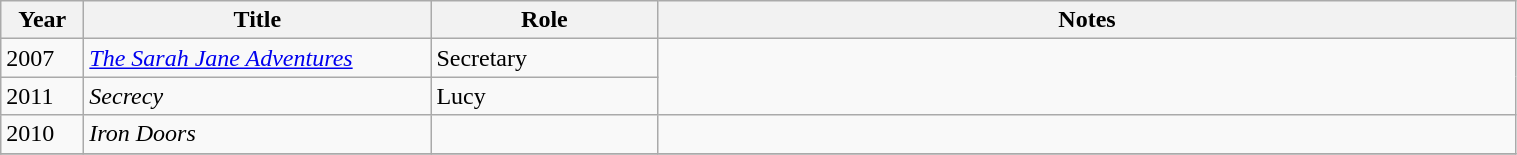<table class="wikitable" width="80%">
<tr>
<th style="width:3em;" scope="col">Year</th>
<th style="width:14em;" scope="col">Title</th>
<th style="width:9em;" scope="col" class="unsortable">Role</th>
<th class="unsortable">Notes</th>
</tr>
<tr>
<td>2007</td>
<td><em><a href='#'>The Sarah Jane Adventures</a></em></td>
<td>Secretary</td>
</tr>
<tr>
<td>2011</td>
<td><em>Secrecy</em></td>
<td>Lucy</td>
</tr>
<tr>
<td>2010</td>
<td><em>Iron Doors</em></td>
<td></td>
<td></td>
</tr>
<tr>
</tr>
</table>
